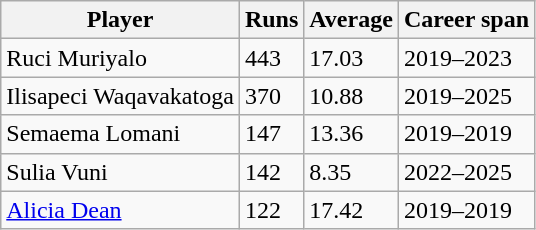<table class="wikitable">
<tr>
<th>Player</th>
<th>Runs</th>
<th>Average</th>
<th>Career span</th>
</tr>
<tr>
<td>Ruci Muriyalo</td>
<td>443</td>
<td>17.03</td>
<td>2019–2023</td>
</tr>
<tr>
<td>Ilisapeci Waqavakatoga</td>
<td>370</td>
<td>10.88</td>
<td>2019–2025</td>
</tr>
<tr>
<td>Semaema Lomani</td>
<td>147</td>
<td>13.36</td>
<td>2019–2019</td>
</tr>
<tr>
<td>Sulia Vuni</td>
<td>142</td>
<td>8.35</td>
<td>2022–2025</td>
</tr>
<tr>
<td><a href='#'>Alicia Dean</a></td>
<td>122</td>
<td>17.42</td>
<td>2019–2019</td>
</tr>
</table>
